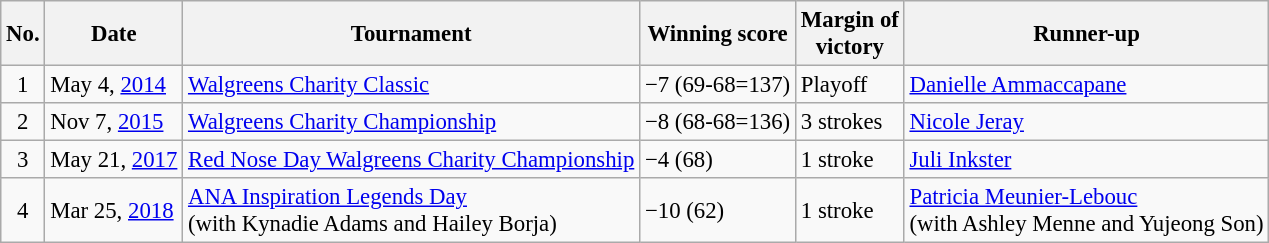<table class="wikitable" style="font-size:95%;">
<tr>
<th>No.</th>
<th>Date</th>
<th>Tournament</th>
<th>Winning score</th>
<th>Margin of<br>victory</th>
<th>Runner-up</th>
</tr>
<tr>
<td align=center>1</td>
<td>May 4, <a href='#'>2014</a></td>
<td><a href='#'>Walgreens Charity Classic</a></td>
<td>−7 (69-68=137)</td>
<td>Playoff</td>
<td> <a href='#'>Danielle Ammaccapane</a></td>
</tr>
<tr>
<td align=center>2</td>
<td>Nov 7, <a href='#'>2015</a></td>
<td><a href='#'>Walgreens Charity Championship</a></td>
<td>−8 (68-68=136)</td>
<td>3 strokes</td>
<td> <a href='#'>Nicole Jeray</a></td>
</tr>
<tr>
<td align=center>3</td>
<td>May 21, <a href='#'>2017</a></td>
<td><a href='#'>Red Nose Day Walgreens Charity Championship</a></td>
<td>−4 (68)</td>
<td>1 stroke</td>
<td> <a href='#'>Juli Inkster</a></td>
</tr>
<tr>
<td align=center>4</td>
<td>Mar 25, <a href='#'>2018</a></td>
<td><a href='#'>ANA Inspiration Legends Day</a><br>(with Kynadie Adams and Hailey Borja)</td>
<td>−10 (62)</td>
<td>1 stroke</td>
<td> <a href='#'>Patricia Meunier-Lebouc</a><br>(with Ashley Menne and Yujeong Son)</td>
</tr>
</table>
